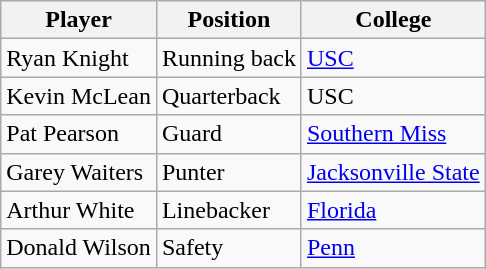<table class="wikitable">
<tr>
<th>Player</th>
<th>Position</th>
<th>College</th>
</tr>
<tr>
<td>Ryan Knight</td>
<td>Running back</td>
<td><a href='#'>USC</a></td>
</tr>
<tr>
<td>Kevin McLean</td>
<td>Quarterback</td>
<td>USC</td>
</tr>
<tr>
<td>Pat Pearson</td>
<td>Guard</td>
<td><a href='#'>Southern Miss</a></td>
</tr>
<tr>
<td>Garey Waiters</td>
<td>Punter</td>
<td><a href='#'>Jacksonville State</a></td>
</tr>
<tr>
<td>Arthur White</td>
<td>Linebacker</td>
<td><a href='#'>Florida</a></td>
</tr>
<tr>
<td>Donald Wilson</td>
<td>Safety</td>
<td><a href='#'>Penn</a></td>
</tr>
</table>
